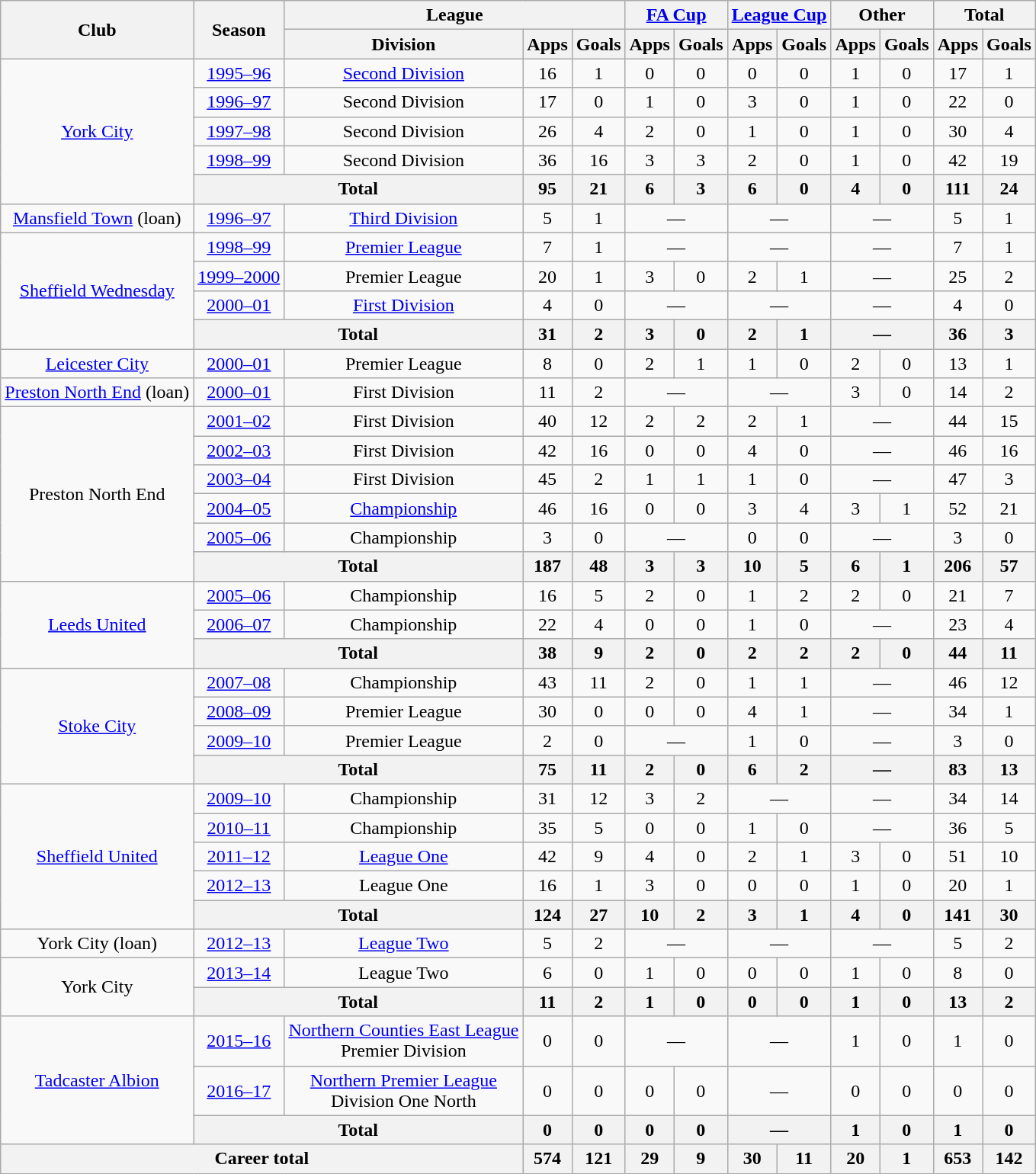<table class=wikitable style=text-align:center>
<tr>
<th rowspan=2>Club</th>
<th rowspan=2>Season</th>
<th colspan=3>League</th>
<th colspan=2><a href='#'>FA Cup</a></th>
<th colspan=2><a href='#'>League Cup</a></th>
<th colspan=2>Other</th>
<th colspan=2>Total</th>
</tr>
<tr>
<th>Division</th>
<th>Apps</th>
<th>Goals</th>
<th>Apps</th>
<th>Goals</th>
<th>Apps</th>
<th>Goals</th>
<th>Apps</th>
<th>Goals</th>
<th>Apps</th>
<th>Goals</th>
</tr>
<tr>
<td rowspan=5><a href='#'>York City</a></td>
<td><a href='#'>1995–96</a></td>
<td><a href='#'>Second Division</a></td>
<td>16</td>
<td>1</td>
<td>0</td>
<td>0</td>
<td>0</td>
<td>0</td>
<td>1</td>
<td>0</td>
<td>17</td>
<td>1</td>
</tr>
<tr>
<td><a href='#'>1996–97</a></td>
<td>Second Division</td>
<td>17</td>
<td>0</td>
<td>1</td>
<td>0</td>
<td>3</td>
<td>0</td>
<td>1</td>
<td>0</td>
<td>22</td>
<td>0</td>
</tr>
<tr>
<td><a href='#'>1997–98</a></td>
<td>Second Division</td>
<td>26</td>
<td>4</td>
<td>2</td>
<td>0</td>
<td>1</td>
<td>0</td>
<td>1</td>
<td>0</td>
<td>30</td>
<td>4</td>
</tr>
<tr>
<td><a href='#'>1998–99</a></td>
<td>Second Division</td>
<td>36</td>
<td>16</td>
<td>3</td>
<td>3</td>
<td>2</td>
<td>0</td>
<td>1</td>
<td>0</td>
<td>42</td>
<td>19</td>
</tr>
<tr>
<th colspan=2>Total</th>
<th>95</th>
<th>21</th>
<th>6</th>
<th>3</th>
<th>6</th>
<th>0</th>
<th>4</th>
<th>0</th>
<th>111</th>
<th>24</th>
</tr>
<tr>
<td><a href='#'>Mansfield Town</a> (loan)</td>
<td><a href='#'>1996–97</a></td>
<td><a href='#'>Third Division</a></td>
<td>5</td>
<td>1</td>
<td colspan=2>—</td>
<td colspan=2>—</td>
<td colspan=2>—</td>
<td>5</td>
<td>1</td>
</tr>
<tr>
<td rowspan=4><a href='#'>Sheffield Wednesday</a></td>
<td><a href='#'>1998–99</a></td>
<td><a href='#'>Premier League</a></td>
<td>7</td>
<td>1</td>
<td colspan=2>—</td>
<td colspan=2>—</td>
<td colspan=2>—</td>
<td>7</td>
<td>1</td>
</tr>
<tr>
<td><a href='#'>1999–2000</a></td>
<td>Premier League</td>
<td>20</td>
<td>1</td>
<td>3</td>
<td>0</td>
<td>2</td>
<td>1</td>
<td colspan=2>—</td>
<td>25</td>
<td>2</td>
</tr>
<tr>
<td><a href='#'>2000–01</a></td>
<td><a href='#'>First Division</a></td>
<td>4</td>
<td>0</td>
<td colspan=2>—</td>
<td colspan=2>—</td>
<td colspan=2>—</td>
<td>4</td>
<td>0</td>
</tr>
<tr>
<th colspan=2>Total</th>
<th>31</th>
<th>2</th>
<th>3</th>
<th>0</th>
<th>2</th>
<th>1</th>
<th colspan=2>—</th>
<th>36</th>
<th>3</th>
</tr>
<tr>
<td><a href='#'>Leicester City</a></td>
<td><a href='#'>2000–01</a></td>
<td>Premier League</td>
<td>8</td>
<td>0</td>
<td>2</td>
<td>1</td>
<td>1</td>
<td>0</td>
<td>2</td>
<td>0</td>
<td>13</td>
<td>1</td>
</tr>
<tr>
<td><a href='#'>Preston North End</a> (loan)</td>
<td><a href='#'>2000–01</a></td>
<td>First Division</td>
<td>11</td>
<td>2</td>
<td colspan=2>—</td>
<td colspan=2>—</td>
<td>3</td>
<td>0</td>
<td>14</td>
<td>2</td>
</tr>
<tr>
<td rowspan=6>Preston North End</td>
<td><a href='#'>2001–02</a></td>
<td>First Division</td>
<td>40</td>
<td>12</td>
<td>2</td>
<td>2</td>
<td>2</td>
<td>1</td>
<td colspan=2>—</td>
<td>44</td>
<td>15</td>
</tr>
<tr>
<td><a href='#'>2002–03</a></td>
<td>First Division</td>
<td>42</td>
<td>16</td>
<td>0</td>
<td>0</td>
<td>4</td>
<td>0</td>
<td colspan=2>—</td>
<td>46</td>
<td>16</td>
</tr>
<tr>
<td><a href='#'>2003–04</a></td>
<td>First Division</td>
<td>45</td>
<td>2</td>
<td>1</td>
<td>1</td>
<td>1</td>
<td>0</td>
<td colspan=2>—</td>
<td>47</td>
<td>3</td>
</tr>
<tr>
<td><a href='#'>2004–05</a></td>
<td><a href='#'>Championship</a></td>
<td>46</td>
<td>16</td>
<td>0</td>
<td>0</td>
<td>3</td>
<td>4</td>
<td>3</td>
<td>1</td>
<td>52</td>
<td>21</td>
</tr>
<tr>
<td><a href='#'>2005–06</a></td>
<td>Championship</td>
<td>3</td>
<td>0</td>
<td colspan=2>—</td>
<td>0</td>
<td>0</td>
<td colspan=2>—</td>
<td>3</td>
<td>0</td>
</tr>
<tr>
<th colspan=2>Total</th>
<th>187</th>
<th>48</th>
<th>3</th>
<th>3</th>
<th>10</th>
<th>5</th>
<th>6</th>
<th>1</th>
<th>206</th>
<th>57</th>
</tr>
<tr>
<td rowspan=3><a href='#'>Leeds United</a></td>
<td><a href='#'>2005–06</a></td>
<td>Championship</td>
<td>16</td>
<td>5</td>
<td>2</td>
<td>0</td>
<td>1</td>
<td>2</td>
<td>2</td>
<td>0</td>
<td>21</td>
<td>7</td>
</tr>
<tr>
<td><a href='#'>2006–07</a></td>
<td>Championship</td>
<td>22</td>
<td>4</td>
<td>0</td>
<td>0</td>
<td>1</td>
<td>0</td>
<td colspan=2>—</td>
<td>23</td>
<td>4</td>
</tr>
<tr>
<th colspan=2>Total</th>
<th>38</th>
<th>9</th>
<th>2</th>
<th>0</th>
<th>2</th>
<th>2</th>
<th>2</th>
<th>0</th>
<th>44</th>
<th>11</th>
</tr>
<tr>
<td rowspan=4><a href='#'>Stoke City</a></td>
<td><a href='#'>2007–08</a></td>
<td>Championship</td>
<td>43</td>
<td>11</td>
<td>2</td>
<td>0</td>
<td>1</td>
<td>1</td>
<td colspan=2>—</td>
<td>46</td>
<td>12</td>
</tr>
<tr>
<td><a href='#'>2008–09</a></td>
<td>Premier League</td>
<td>30</td>
<td>0</td>
<td>0</td>
<td>0</td>
<td>4</td>
<td>1</td>
<td colspan=2>—</td>
<td>34</td>
<td>1</td>
</tr>
<tr>
<td><a href='#'>2009–10</a></td>
<td>Premier League</td>
<td>2</td>
<td>0</td>
<td colspan=2>—</td>
<td>1</td>
<td>0</td>
<td colspan=2>—</td>
<td>3</td>
<td>0</td>
</tr>
<tr>
<th colspan=2>Total</th>
<th>75</th>
<th>11</th>
<th>2</th>
<th>0</th>
<th>6</th>
<th>2</th>
<th colspan=2>—</th>
<th>83</th>
<th>13</th>
</tr>
<tr>
<td rowspan=5><a href='#'>Sheffield United</a></td>
<td><a href='#'>2009–10</a></td>
<td>Championship</td>
<td>31</td>
<td>12</td>
<td>3</td>
<td>2</td>
<td colspan=2>—</td>
<td colspan=2>—</td>
<td>34</td>
<td>14</td>
</tr>
<tr>
<td><a href='#'>2010–11</a></td>
<td>Championship</td>
<td>35</td>
<td>5</td>
<td>0</td>
<td>0</td>
<td>1</td>
<td>0</td>
<td colspan=2>—</td>
<td>36</td>
<td>5</td>
</tr>
<tr>
<td><a href='#'>2011–12</a></td>
<td><a href='#'>League One</a></td>
<td>42</td>
<td>9</td>
<td>4</td>
<td>0</td>
<td>2</td>
<td>1</td>
<td>3</td>
<td>0</td>
<td>51</td>
<td>10</td>
</tr>
<tr>
<td><a href='#'>2012–13</a></td>
<td>League One</td>
<td>16</td>
<td>1</td>
<td>3</td>
<td>0</td>
<td>0</td>
<td>0</td>
<td>1</td>
<td>0</td>
<td>20</td>
<td>1</td>
</tr>
<tr>
<th colspan=2>Total</th>
<th>124</th>
<th>27</th>
<th>10</th>
<th>2</th>
<th>3</th>
<th>1</th>
<th>4</th>
<th>0</th>
<th>141</th>
<th>30</th>
</tr>
<tr>
<td>York City (loan)</td>
<td><a href='#'>2012–13</a></td>
<td><a href='#'>League Two</a></td>
<td>5</td>
<td>2</td>
<td colspan=2>—</td>
<td colspan=2>—</td>
<td colspan=2>—</td>
<td>5</td>
<td>2</td>
</tr>
<tr>
<td rowspan=2>York City</td>
<td><a href='#'>2013–14</a></td>
<td>League Two</td>
<td>6</td>
<td>0</td>
<td>1</td>
<td>0</td>
<td>0</td>
<td>0</td>
<td>1</td>
<td>0</td>
<td>8</td>
<td>0</td>
</tr>
<tr>
<th colspan=2>Total</th>
<th>11</th>
<th>2</th>
<th>1</th>
<th>0</th>
<th>0</th>
<th>0</th>
<th>1</th>
<th>0</th>
<th>13</th>
<th>2</th>
</tr>
<tr>
<td rowspan=3><a href='#'>Tadcaster Albion</a></td>
<td><a href='#'>2015–16</a></td>
<td><a href='#'>Northern Counties East League</a><br>Premier Division</td>
<td>0</td>
<td>0</td>
<td colspan=2>—</td>
<td colspan=2>—</td>
<td>1</td>
<td>0</td>
<td>1</td>
<td>0</td>
</tr>
<tr>
<td><a href='#'>2016–17</a></td>
<td><a href='#'>Northern Premier League</a><br>Division One North</td>
<td>0</td>
<td>0</td>
<td>0</td>
<td>0</td>
<td colspan=2>—</td>
<td>0</td>
<td>0</td>
<td>0</td>
<td>0</td>
</tr>
<tr>
<th colspan=2>Total</th>
<th>0</th>
<th>0</th>
<th>0</th>
<th>0</th>
<th colspan=2>—</th>
<th>1</th>
<th>0</th>
<th>1</th>
<th>0</th>
</tr>
<tr>
<th colspan=3>Career total</th>
<th>574</th>
<th>121</th>
<th>29</th>
<th>9</th>
<th>30</th>
<th>11</th>
<th>20</th>
<th>1</th>
<th>653</th>
<th>142</th>
</tr>
</table>
